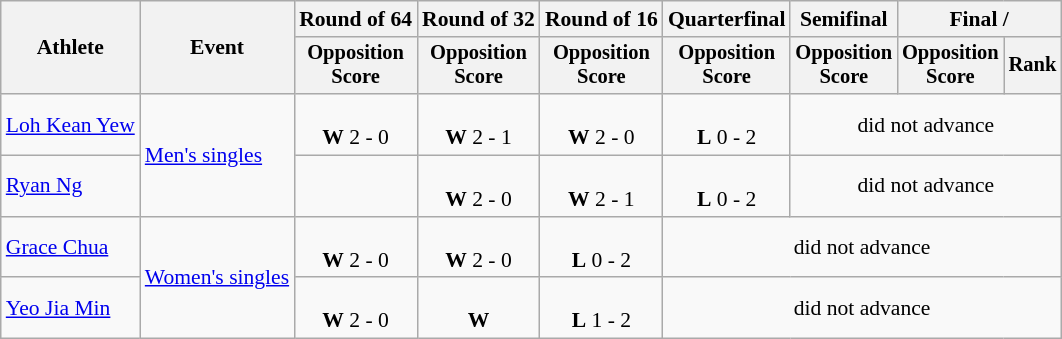<table class=wikitable style="font-size:90%">
<tr>
<th rowspan=2>Athlete</th>
<th rowspan=2>Event</th>
<th>Round of 64</th>
<th>Round of 32</th>
<th>Round of 16</th>
<th>Quarterfinal</th>
<th>Semifinal</th>
<th colspan=2>Final / </th>
</tr>
<tr style="font-size:95%">
<th>Opposition<br>Score</th>
<th>Opposition<br>Score</th>
<th>Opposition<br>Score</th>
<th>Opposition<br>Score</th>
<th>Opposition<br>Score</th>
<th>Opposition<br>Score</th>
<th>Rank</th>
</tr>
<tr align=center>
<td align=left><a href='#'>Loh Kean Yew</a></td>
<td align=left rowspan=2><a href='#'>Men's singles</a></td>
<td><br><strong>W</strong> 2 - 0</td>
<td><br><strong>W</strong> 2 - 1</td>
<td><br><strong>W</strong> 2 - 0</td>
<td><br><strong>L</strong> 0 - 2</td>
<td colspan=3>did not advance</td>
</tr>
<tr align=center>
<td align=left><a href='#'>Ryan Ng</a></td>
<td></td>
<td><br><strong>W</strong> 2 - 0</td>
<td><br><strong>W</strong> 2 - 1</td>
<td><br><strong>L</strong> 0 - 2</td>
<td colspan=3>did not advance</td>
</tr>
<tr align=center>
<td align=left><a href='#'>Grace Chua</a></td>
<td align=left rowspan=2><a href='#'>Women's singles</a></td>
<td><br><strong>W</strong> 2 - 0</td>
<td><br><strong>W</strong> 2 - 0</td>
<td><br><strong>L</strong> 0 - 2</td>
<td colspan=4>did not advance</td>
</tr>
<tr align=center>
<td align=left><a href='#'>Yeo Jia Min</a></td>
<td><br><strong>W</strong> 2 - 0</td>
<td><br><strong>W</strong> </td>
<td><br><strong>L</strong> 1 - 2</td>
<td colspan=4>did not advance</td>
</tr>
</table>
